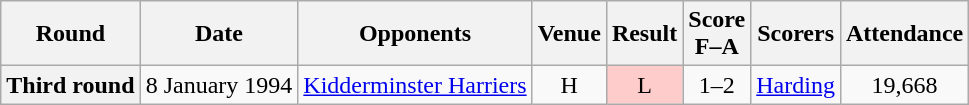<table class="wikitable plainrowheaders" style="text-align:center">
<tr>
<th scope="col">Round</th>
<th scope="col">Date</th>
<th scope="col">Opponents</th>
<th scope="col">Venue</th>
<th scope="col">Result</th>
<th scope="col">Score<br>F–A</th>
<th scope="col">Scorers</th>
<th scope="col">Attendance</th>
</tr>
<tr>
<th scope="row">Third round</th>
<td align="left">8 January 1994</td>
<td align="left"><a href='#'>Kidderminster Harriers</a></td>
<td>H</td>
<td style="background:#fcc;">L</td>
<td>1–2</td>
<td align="left"><a href='#'>Harding</a></td>
<td>19,668</td>
</tr>
</table>
